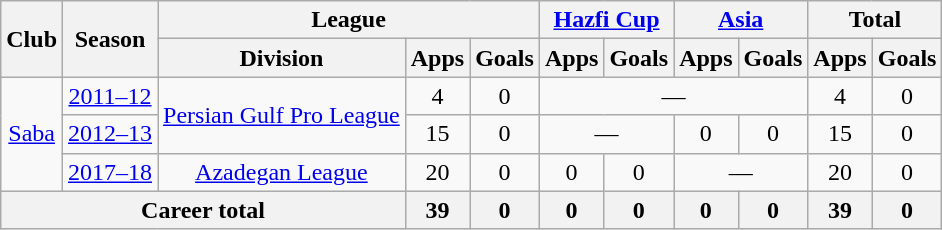<table class="wikitable" style="text-align: center;">
<tr>
<th rowspan="2">Club</th>
<th rowspan="2">Season</th>
<th colspan="3">League</th>
<th colspan="2"><a href='#'>Hazfi Cup</a></th>
<th colspan="2"><a href='#'>Asia</a></th>
<th colspan="2">Total</th>
</tr>
<tr>
<th>Division</th>
<th>Apps</th>
<th>Goals</th>
<th>Apps</th>
<th>Goals</th>
<th>Apps</th>
<th>Goals</th>
<th>Apps</th>
<th>Goals</th>
</tr>
<tr>
<td rowspan="3"><a href='#'>Saba</a></td>
<td><a href='#'>2011–12</a></td>
<td rowspan="2"><a href='#'>Persian Gulf Pro League</a></td>
<td>4</td>
<td>0</td>
<td colspan=4>—</td>
<td>4</td>
<td>0</td>
</tr>
<tr>
<td><a href='#'>2012–13</a></td>
<td>15</td>
<td>0</td>
<td colspan=2>—</td>
<td>0</td>
<td>0</td>
<td>15</td>
<td>0</td>
</tr>
<tr>
<td><a href='#'>2017–18</a></td>
<td><a href='#'>Azadegan League</a></td>
<td>20</td>
<td>0</td>
<td>0</td>
<td>0</td>
<td colspan=2>—</td>
<td>20</td>
<td>0</td>
</tr>
<tr>
<th colspan=3>Career total</th>
<th>39</th>
<th>0</th>
<th>0</th>
<th>0</th>
<th>0</th>
<th>0</th>
<th>39</th>
<th>0</th>
</tr>
</table>
